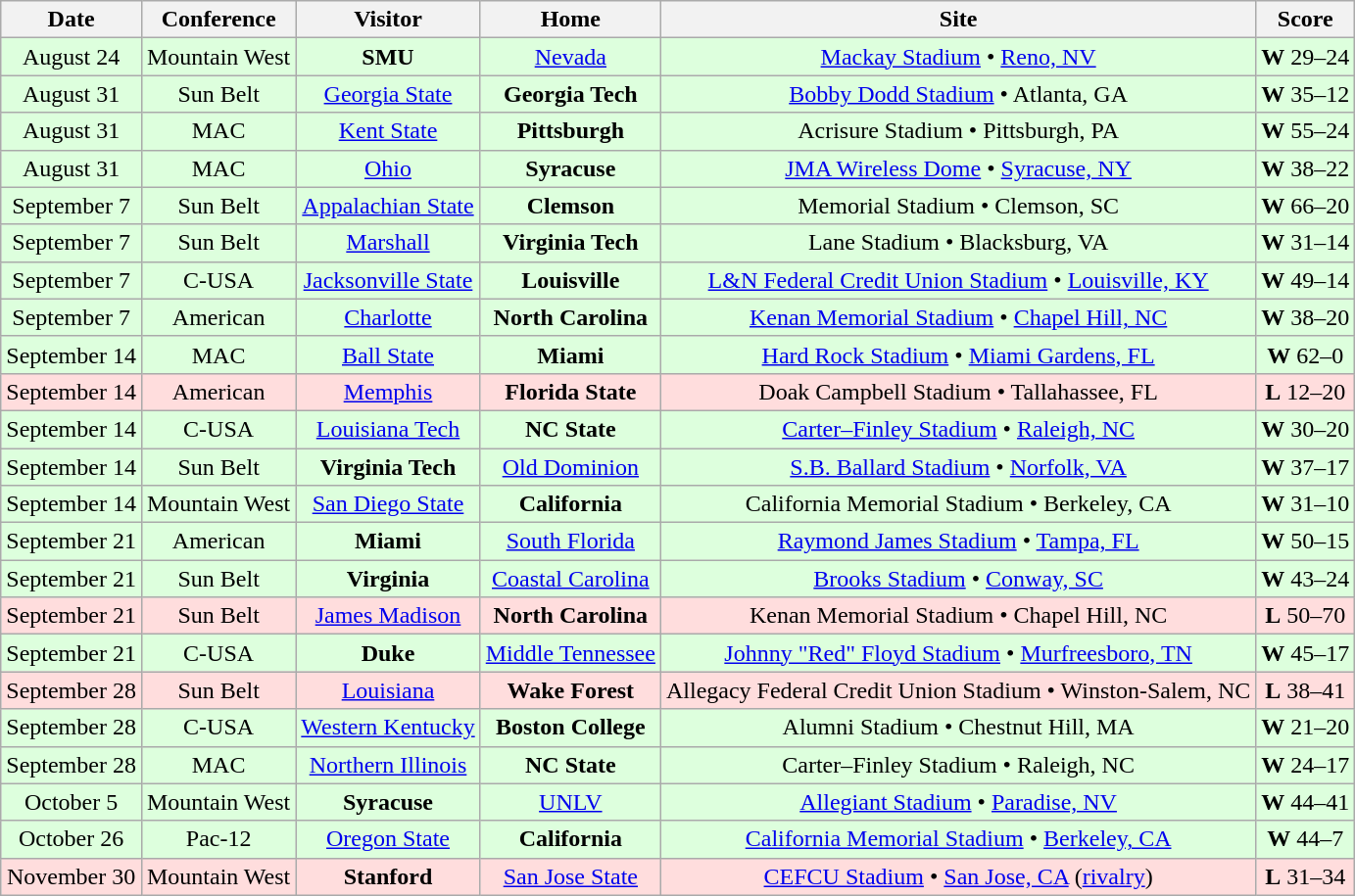<table class="wikitable" style="text-align:center">
<tr>
<th>Date</th>
<th>Conference</th>
<th>Visitor</th>
<th>Home</th>
<th>Site</th>
<th>Score</th>
</tr>
<tr style="background:#DDFFDD;">
<td>August 24</td>
<td>Mountain West</td>
<td><strong>SMU</strong></td>
<td><a href='#'>Nevada</a></td>
<td><a href='#'>Mackay Stadium</a> • <a href='#'>Reno, NV</a></td>
<td><strong>W</strong> 29–24</td>
</tr>
<tr style="background:#DDFFDD;">
<td>August 31</td>
<td>Sun Belt</td>
<td><a href='#'>Georgia State</a></td>
<td><strong>Georgia Tech</strong></td>
<td><a href='#'>Bobby Dodd Stadium</a> • Atlanta, GA</td>
<td><strong>W</strong> 35–12</td>
</tr>
<tr style="background:#DDFFDD;">
<td>August 31</td>
<td>MAC</td>
<td><a href='#'>Kent State</a></td>
<td><strong>Pittsburgh</strong></td>
<td>Acrisure Stadium • Pittsburgh, PA</td>
<td><strong>W</strong> 55–24</td>
</tr>
<tr style="background:#DDFFDD;">
<td>August 31</td>
<td>MAC</td>
<td><a href='#'>Ohio</a></td>
<td><strong>Syracuse</strong></td>
<td><a href='#'>JMA Wireless Dome</a> • <a href='#'>Syracuse, NY</a></td>
<td><strong>W</strong> 38–22</td>
</tr>
<tr style="background:#DDFFDD;">
<td>September 7</td>
<td>Sun Belt</td>
<td><a href='#'>Appalachian State</a></td>
<td> <strong>Clemson</strong></td>
<td>Memorial Stadium • Clemson, SC</td>
<td><strong>W</strong> 66–20</td>
</tr>
<tr style="background:#DDFFDD;">
<td>September 7</td>
<td>Sun Belt</td>
<td><a href='#'>Marshall</a></td>
<td><strong>Virginia Tech</strong></td>
<td>Lane Stadium • Blacksburg, VA</td>
<td><strong>W</strong> 31–14</td>
</tr>
<tr style="background:#DDFFDD;">
<td>September 7</td>
<td>C-USA</td>
<td><a href='#'>Jacksonville State</a></td>
<td> <strong>Louisville</strong></td>
<td><a href='#'>L&N Federal Credit Union Stadium</a> • <a href='#'>Louisville, KY</a></td>
<td><strong>W</strong> 49–14</td>
</tr>
<tr style="background:#DDFFDD;">
<td>September 7</td>
<td>American</td>
<td><a href='#'>Charlotte</a></td>
<td><strong>North Carolina</strong></td>
<td><a href='#'>Kenan Memorial Stadium</a> • <a href='#'>Chapel Hill, NC</a></td>
<td><strong>W</strong> 38–20</td>
</tr>
<tr style="background:#DDFFDD;">
<td>September 14</td>
<td>MAC</td>
<td><a href='#'>Ball State</a></td>
<td> <strong>Miami</strong></td>
<td><a href='#'>Hard Rock Stadium</a> • <a href='#'>Miami Gardens, FL</a></td>
<td><strong>W</strong> 62–0</td>
</tr>
<tr style="background:#FFDDDD;">
<td>September 14</td>
<td>American</td>
<td><a href='#'>Memphis</a></td>
<td><strong>Florida State</strong></td>
<td>Doak Campbell Stadium • Tallahassee, FL</td>
<td><strong>L</strong> 12–20</td>
</tr>
<tr style="background:#DDFFDD;">
<td>September 14</td>
<td>C-USA</td>
<td><a href='#'>Louisiana Tech</a></td>
<td><strong>NC State</strong></td>
<td><a href='#'>Carter–Finley Stadium</a> • <a href='#'>Raleigh, NC</a></td>
<td><strong>W</strong> 30–20</td>
</tr>
<tr style="background:#DDFFDD;">
<td>September 14</td>
<td>Sun Belt</td>
<td><strong>Virginia Tech</strong></td>
<td><a href='#'>Old Dominion</a></td>
<td><a href='#'>S.B. Ballard Stadium</a> • <a href='#'>Norfolk, VA</a></td>
<td><strong>W</strong> 37–17</td>
</tr>
<tr style="background:#DDFFDD;">
<td>September 14</td>
<td>Mountain West</td>
<td><a href='#'>San Diego State</a></td>
<td><strong>California</strong></td>
<td>California Memorial Stadium • Berkeley, CA</td>
<td><strong>W</strong> 31–10</td>
</tr>
<tr style="background:#DDFFDD;">
<td>September 21</td>
<td>American</td>
<td> <strong>Miami</strong></td>
<td><a href='#'>South Florida</a></td>
<td><a href='#'>Raymond James Stadium</a> • <a href='#'>Tampa, FL</a></td>
<td><strong>W</strong> 50–15</td>
</tr>
<tr style="background:#DDFFDD;">
<td>September 21</td>
<td>Sun Belt</td>
<td><strong>Virginia</strong></td>
<td><a href='#'>Coastal Carolina</a></td>
<td><a href='#'>Brooks Stadium</a> • <a href='#'>Conway, SC</a></td>
<td><strong>W</strong> 43–24</td>
</tr>
<tr style="background:#FFDDDD;">
<td>September 21</td>
<td>Sun Belt</td>
<td><a href='#'>James Madison</a></td>
<td><strong>North Carolina</strong></td>
<td>Kenan Memorial Stadium • Chapel Hill, NC</td>
<td><strong>L</strong> 50–70</td>
</tr>
<tr style="background:#DDFFDD;">
<td>September 21</td>
<td>C-USA</td>
<td><strong>Duke</strong></td>
<td><a href='#'>Middle Tennessee</a></td>
<td><a href='#'>Johnny "Red" Floyd Stadium</a> • <a href='#'>Murfreesboro, TN</a></td>
<td><strong>W</strong> 45–17</td>
</tr>
<tr style="background:#FFDDDD;">
<td>September 28</td>
<td>Sun Belt</td>
<td><a href='#'>Louisiana</a></td>
<td><strong>Wake Forest</strong></td>
<td>Allegacy Federal Credit Union Stadium • Winston-Salem, NC</td>
<td><strong>L</strong> 38–41</td>
</tr>
<tr style="background:#DDFFDD;">
<td>September 28</td>
<td>C-USA</td>
<td><a href='#'>Western Kentucky</a></td>
<td><strong>Boston College</strong></td>
<td>Alumni Stadium • Chestnut Hill, MA</td>
<td><strong>W</strong> 21–20</td>
</tr>
<tr style="background:#DDFFDD;">
<td>September 28</td>
<td>MAC</td>
<td><a href='#'>Northern Illinois</a></td>
<td><strong>NC State</strong></td>
<td>Carter–Finley Stadium • Raleigh, NC</td>
<td><strong>W</strong> 24–17</td>
</tr>
<tr style="background:#DDFFDD;">
<td>October 5</td>
<td>Mountain West</td>
<td><strong>Syracuse</strong></td>
<td> <a href='#'>UNLV</a></td>
<td><a href='#'>Allegiant Stadium</a> • <a href='#'>Paradise, NV</a></td>
<td><strong>W</strong> 44–41 </td>
</tr>
<tr style="background:#DDFFDD;">
<td>October 26</td>
<td>Pac-12</td>
<td><a href='#'>Oregon State</a></td>
<td><strong>California</strong></td>
<td><a href='#'>California Memorial Stadium</a> • <a href='#'>Berkeley, CA</a></td>
<td><strong>W</strong> 44–7</td>
</tr>
<tr style="background:#FFDDDD;">
<td>November 30</td>
<td>Mountain West</td>
<td><strong>Stanford</strong></td>
<td><a href='#'>San Jose State</a></td>
<td><a href='#'>CEFCU Stadium</a> • <a href='#'>San Jose, CA</a> (<a href='#'>rivalry</a>)</td>
<td><strong>L</strong> 31–34</td>
</tr>
</table>
